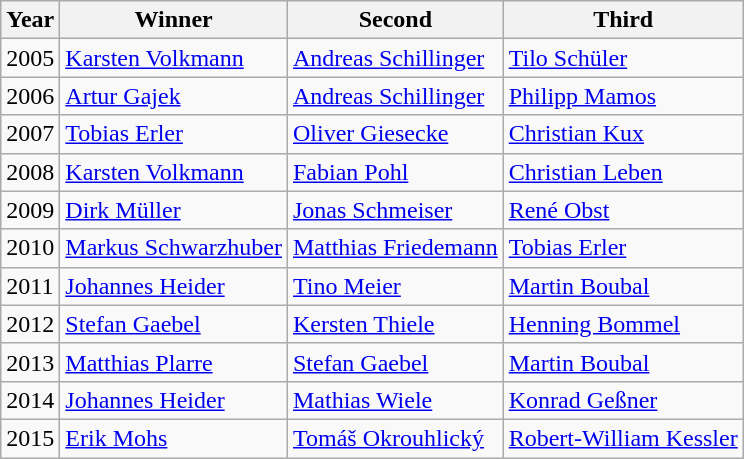<table class="wikitable">
<tr>
<th>Year</th>
<th>Winner</th>
<th>Second</th>
<th>Third</th>
</tr>
<tr>
<td>2005</td>
<td> <a href='#'>Karsten Volkmann</a></td>
<td> <a href='#'>Andreas Schillinger</a></td>
<td> <a href='#'>Tilo Schüler</a></td>
</tr>
<tr>
<td>2006</td>
<td> <a href='#'>Artur Gajek</a></td>
<td> <a href='#'>Andreas Schillinger</a></td>
<td> <a href='#'>Philipp Mamos</a></td>
</tr>
<tr>
<td>2007</td>
<td> <a href='#'>Tobias Erler</a></td>
<td> <a href='#'>Oliver Giesecke</a></td>
<td> <a href='#'>Christian Kux</a></td>
</tr>
<tr>
<td>2008</td>
<td> <a href='#'>Karsten Volkmann</a></td>
<td> <a href='#'>Fabian Pohl</a></td>
<td> <a href='#'>Christian Leben</a></td>
</tr>
<tr>
<td>2009</td>
<td> <a href='#'>Dirk Müller</a></td>
<td> <a href='#'>Jonas Schmeiser</a></td>
<td> <a href='#'>René Obst</a></td>
</tr>
<tr>
<td>2010</td>
<td> <a href='#'>Markus Schwarzhuber</a></td>
<td> <a href='#'>Matthias Friedemann</a></td>
<td> <a href='#'>Tobias Erler</a></td>
</tr>
<tr>
<td>2011</td>
<td> <a href='#'>Johannes Heider</a></td>
<td> <a href='#'>Tino Meier</a></td>
<td> <a href='#'>Martin Boubal</a></td>
</tr>
<tr>
<td>2012</td>
<td> <a href='#'>Stefan Gaebel</a></td>
<td> <a href='#'>Kersten Thiele</a></td>
<td> <a href='#'>Henning Bommel</a></td>
</tr>
<tr>
<td>2013</td>
<td> <a href='#'>Matthias Plarre</a></td>
<td> <a href='#'>Stefan Gaebel</a></td>
<td> <a href='#'>Martin Boubal</a></td>
</tr>
<tr>
<td>2014</td>
<td> <a href='#'>Johannes Heider</a></td>
<td> <a href='#'>Mathias Wiele</a></td>
<td> <a href='#'>Konrad Geßner</a></td>
</tr>
<tr>
<td>2015</td>
<td> <a href='#'>Erik Mohs</a></td>
<td> <a href='#'>Tomáš Okrouhlický</a></td>
<td> <a href='#'>Robert-William Kessler</a></td>
</tr>
</table>
